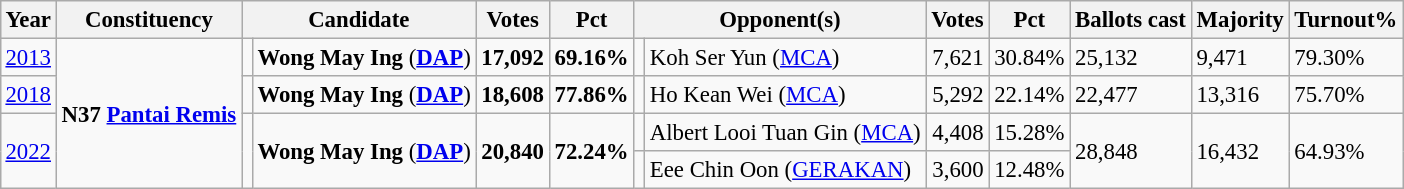<table class="wikitable" style="margin:0.5em ; font-size:95%">
<tr>
<th>Year</th>
<th>Constituency</th>
<th colspan=2>Candidate</th>
<th>Votes</th>
<th>Pct</th>
<th colspan=2>Opponent(s)</th>
<th>Votes</th>
<th>Pct</th>
<th>Ballots cast</th>
<th>Majority</th>
<th>Turnout%</th>
</tr>
<tr>
<td><a href='#'>2013</a></td>
<td rowspan=4><strong>N37 <a href='#'>Pantai Remis</a></strong></td>
<td></td>
<td><strong>Wong May Ing</strong> (<a href='#'><strong>DAP</strong></a>)</td>
<td align="right"><strong>17,092</strong></td>
<td><strong>69.16%</strong></td>
<td></td>
<td>Koh Ser Yun (<a href='#'>MCA</a>)</td>
<td align="right">7,621</td>
<td>30.84%</td>
<td>25,132</td>
<td>9,471</td>
<td>79.30%</td>
</tr>
<tr>
<td><a href='#'>2018</a></td>
<td></td>
<td><strong>Wong May Ing</strong> (<a href='#'><strong>DAP</strong></a>)</td>
<td align="right"><strong>18,608</strong></td>
<td><strong>77.86%</strong></td>
<td></td>
<td>Ho Kean Wei (<a href='#'>MCA</a>)</td>
<td align="right">5,292</td>
<td>22.14%</td>
<td>22,477</td>
<td>13,316</td>
<td>75.70%</td>
</tr>
<tr>
<td rowspan=2><a href='#'>2022</a></td>
<td rowspan=2 ></td>
<td rowspan=2><strong>Wong May Ing</strong> (<a href='#'><strong>DAP</strong></a>)</td>
<td rowspan=2 align="right"><strong>20,840</strong></td>
<td rowspan=2><strong>72.24%</strong></td>
<td></td>
<td>Albert Looi Tuan Gin (<a href='#'>MCA</a>)</td>
<td align="right">4,408</td>
<td>15.28%</td>
<td rowspan=2>28,848</td>
<td rowspan=2>16,432</td>
<td rowspan=2>64.93%</td>
</tr>
<tr>
<td bgcolor=></td>
<td>Eee Chin Oon (<a href='#'>GERAKAN</a>)</td>
<td align="right">3,600</td>
<td>12.48%</td>
</tr>
</table>
